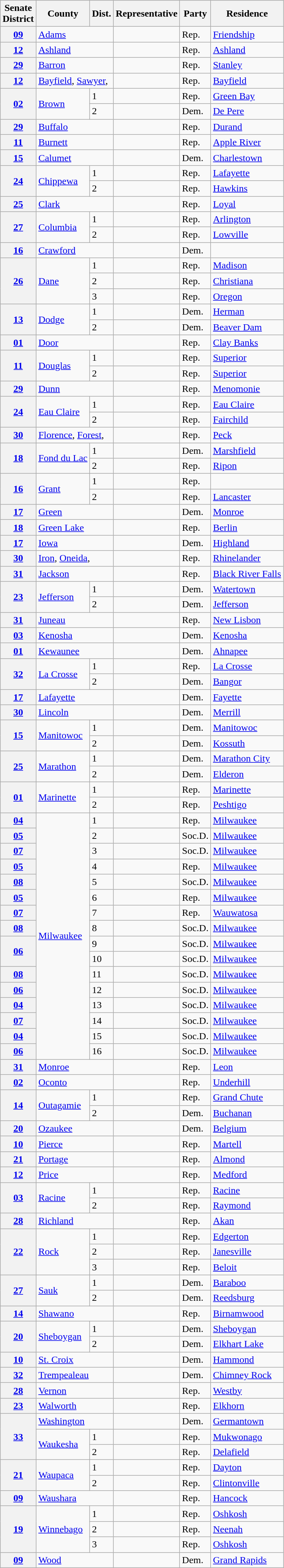<table class="wikitable sortable">
<tr>
<th>Senate<br>District</th>
<th>County</th>
<th>Dist.</th>
<th>Representative</th>
<th>Party</th>
<th>Residence</th>
</tr>
<tr>
<th><a href='#'>09</a></th>
<td text-align="left" colspan="2"><a href='#'>Adams</a> </td>
<td></td>
<td>Rep.</td>
<td><a href='#'>Friendship</a></td>
</tr>
<tr>
<th><a href='#'>12</a></th>
<td text-align="left" colspan="2"><a href='#'>Ashland</a></td>
<td></td>
<td>Rep.</td>
<td><a href='#'>Ashland</a></td>
</tr>
<tr>
<th><a href='#'>29</a></th>
<td text-align="left" colspan="2"><a href='#'>Barron</a></td>
<td></td>
<td>Rep.</td>
<td><a href='#'>Stanley</a></td>
</tr>
<tr>
<th><a href='#'>12</a></th>
<td text-align="left" colspan="2"><a href='#'>Bayfield</a>, <a href='#'>Sawyer</a>, </td>
<td></td>
<td>Rep.</td>
<td><a href='#'>Bayfield</a></td>
</tr>
<tr>
<th rowspan="2"><a href='#'>02</a></th>
<td text-align="left" rowspan="2"><a href='#'>Brown</a></td>
<td>1</td>
<td></td>
<td>Rep.</td>
<td><a href='#'>Green Bay</a></td>
</tr>
<tr>
<td>2</td>
<td></td>
<td>Dem.</td>
<td><a href='#'>De Pere</a></td>
</tr>
<tr>
<th><a href='#'>29</a></th>
<td text-align="left" colspan="2"><a href='#'>Buffalo</a> </td>
<td></td>
<td>Rep.</td>
<td><a href='#'>Durand</a></td>
</tr>
<tr>
<th><a href='#'>11</a></th>
<td text-align="left" colspan="2"><a href='#'>Burnett</a> </td>
<td></td>
<td>Rep.</td>
<td><a href='#'>Apple River</a></td>
</tr>
<tr>
<th><a href='#'>15</a></th>
<td text-align="left" colspan="2"><a href='#'>Calumet</a></td>
<td></td>
<td>Dem.</td>
<td><a href='#'>Charlestown</a></td>
</tr>
<tr>
<th rowspan="2"><a href='#'>24</a></th>
<td text-align="left" rowspan="2"><a href='#'>Chippewa</a> </td>
<td>1</td>
<td></td>
<td>Rep.</td>
<td><a href='#'>Lafayette</a></td>
</tr>
<tr>
<td>2</td>
<td></td>
<td>Rep.</td>
<td><a href='#'>Hawkins</a></td>
</tr>
<tr>
<th><a href='#'>25</a></th>
<td text-align="left" colspan="2"><a href='#'>Clark</a></td>
<td></td>
<td>Rep.</td>
<td><a href='#'>Loyal</a></td>
</tr>
<tr>
<th rowspan="2"><a href='#'>27</a></th>
<td text-align="left" rowspan="2"><a href='#'>Columbia</a></td>
<td>1</td>
<td></td>
<td>Rep.</td>
<td><a href='#'>Arlington</a></td>
</tr>
<tr>
<td>2</td>
<td></td>
<td>Rep.</td>
<td><a href='#'>Lowville</a></td>
</tr>
<tr>
<th><a href='#'>16</a></th>
<td text-align="left" colspan="2"><a href='#'>Crawford</a></td>
<td></td>
<td>Dem.</td>
<td></td>
</tr>
<tr>
<th rowspan="3"><a href='#'>26</a></th>
<td text-align="left" rowspan="3"><a href='#'>Dane</a></td>
<td>1</td>
<td></td>
<td>Rep.</td>
<td><a href='#'>Madison</a></td>
</tr>
<tr>
<td>2</td>
<td></td>
<td>Rep.</td>
<td><a href='#'>Christiana</a></td>
</tr>
<tr>
<td>3</td>
<td></td>
<td>Rep.</td>
<td><a href='#'>Oregon</a></td>
</tr>
<tr>
<th rowspan="2"><a href='#'>13</a></th>
<td text-align="left" rowspan="2"><a href='#'>Dodge</a></td>
<td>1</td>
<td></td>
<td>Dem.</td>
<td><a href='#'>Herman</a></td>
</tr>
<tr>
<td>2</td>
<td></td>
<td>Dem.</td>
<td><a href='#'>Beaver Dam</a></td>
</tr>
<tr>
<th><a href='#'>01</a></th>
<td text-align="left" colspan="2"><a href='#'>Door</a></td>
<td></td>
<td>Rep.</td>
<td><a href='#'>Clay Banks</a></td>
</tr>
<tr>
<th rowspan="2"><a href='#'>11</a></th>
<td text-align="left" rowspan="2"><a href='#'>Douglas</a></td>
<td>1</td>
<td></td>
<td>Rep.</td>
<td><a href='#'>Superior</a></td>
</tr>
<tr>
<td>2</td>
<td></td>
<td>Rep.</td>
<td><a href='#'>Superior</a></td>
</tr>
<tr>
<th><a href='#'>29</a></th>
<td text-align="left" colspan="2"><a href='#'>Dunn</a></td>
<td></td>
<td>Rep.</td>
<td><a href='#'>Menomonie</a></td>
</tr>
<tr>
<th rowspan="2"><a href='#'>24</a></th>
<td rowspan="2" text-align="left"><a href='#'>Eau Claire</a></td>
<td>1</td>
<td></td>
<td>Rep.</td>
<td><a href='#'>Eau Claire</a></td>
</tr>
<tr>
<td>2</td>
<td></td>
<td>Rep.</td>
<td><a href='#'>Fairchild</a></td>
</tr>
<tr>
<th><a href='#'>30</a></th>
<td text-align="left" colspan="2"><a href='#'>Florence</a>, <a href='#'>Forest</a>, </td>
<td></td>
<td>Rep.</td>
<td><a href='#'>Peck</a></td>
</tr>
<tr>
<th rowspan="2"><a href='#'>18</a></th>
<td text-align="left" rowspan="2"><a href='#'>Fond du Lac</a></td>
<td>1</td>
<td></td>
<td>Dem.</td>
<td><a href='#'>Marshfield</a></td>
</tr>
<tr>
<td>2</td>
<td></td>
<td>Rep.</td>
<td><a href='#'>Ripon</a></td>
</tr>
<tr>
<th rowspan="2"><a href='#'>16</a></th>
<td text-align="left" rowspan="2"><a href='#'>Grant</a></td>
<td>1</td>
<td></td>
<td>Rep.</td>
<td></td>
</tr>
<tr>
<td>2</td>
<td></td>
<td>Rep.</td>
<td><a href='#'>Lancaster</a></td>
</tr>
<tr>
<th><a href='#'>17</a></th>
<td text-align="left" colspan="2"><a href='#'>Green</a></td>
<td></td>
<td>Dem.</td>
<td><a href='#'>Monroe</a></td>
</tr>
<tr>
<th><a href='#'>18</a></th>
<td text-align="left" colspan="2"><a href='#'>Green Lake</a></td>
<td></td>
<td>Rep.</td>
<td><a href='#'>Berlin</a></td>
</tr>
<tr>
<th><a href='#'>17</a></th>
<td text-align="left" colspan="2"><a href='#'>Iowa</a></td>
<td></td>
<td>Dem.</td>
<td><a href='#'>Highland</a></td>
</tr>
<tr>
<th><a href='#'>30</a></th>
<td text-align="left" colspan="2"><a href='#'>Iron</a>, <a href='#'>Oneida</a>, </td>
<td></td>
<td>Rep.</td>
<td><a href='#'>Rhinelander</a></td>
</tr>
<tr>
<th><a href='#'>31</a></th>
<td text-align="left" colspan="2"><a href='#'>Jackson</a></td>
<td></td>
<td>Rep.</td>
<td><a href='#'>Black River Falls</a></td>
</tr>
<tr>
<th rowspan="2"><a href='#'>23</a></th>
<td text-align="left" rowspan="2"><a href='#'>Jefferson</a></td>
<td>1</td>
<td></td>
<td>Dem.</td>
<td><a href='#'>Watertown</a></td>
</tr>
<tr>
<td>2</td>
<td></td>
<td>Dem.</td>
<td><a href='#'>Jefferson</a></td>
</tr>
<tr>
<th><a href='#'>31</a></th>
<td text-align="left" colspan="2"><a href='#'>Juneau</a></td>
<td></td>
<td>Rep.</td>
<td><a href='#'>New Lisbon</a></td>
</tr>
<tr>
<th><a href='#'>03</a></th>
<td text-align="left" colspan="2"><a href='#'>Kenosha</a></td>
<td></td>
<td>Dem.</td>
<td><a href='#'>Kenosha</a></td>
</tr>
<tr>
<th><a href='#'>01</a></th>
<td text-align="left" colspan="2"><a href='#'>Kewaunee</a></td>
<td></td>
<td>Dem.</td>
<td><a href='#'>Ahnapee</a></td>
</tr>
<tr>
<th rowspan="2"><a href='#'>32</a></th>
<td text-align="left" rowspan="2"><a href='#'>La Crosse</a></td>
<td>1</td>
<td></td>
<td>Rep.</td>
<td><a href='#'>La Crosse</a></td>
</tr>
<tr>
<td>2</td>
<td></td>
<td>Dem.</td>
<td><a href='#'>Bangor</a></td>
</tr>
<tr>
<th><a href='#'>17</a></th>
<td text-align="left" colspan="2"><a href='#'>Lafayette</a></td>
<td></td>
<td>Dem.</td>
<td><a href='#'>Fayette</a></td>
</tr>
<tr>
<th><a href='#'>30</a></th>
<td text-align="left" colspan="2"><a href='#'>Lincoln</a></td>
<td></td>
<td>Dem.</td>
<td><a href='#'>Merrill</a></td>
</tr>
<tr>
<th rowspan="2"><a href='#'>15</a></th>
<td text-align="left" rowspan="2"><a href='#'>Manitowoc</a></td>
<td>1</td>
<td></td>
<td>Dem.</td>
<td><a href='#'>Manitowoc</a></td>
</tr>
<tr>
<td>2</td>
<td></td>
<td>Dem.</td>
<td><a href='#'>Kossuth</a></td>
</tr>
<tr>
<th rowspan="2"><a href='#'>25</a></th>
<td text-align="left" rowspan="2"><a href='#'>Marathon</a></td>
<td>1</td>
<td></td>
<td>Dem.</td>
<td><a href='#'>Marathon City</a></td>
</tr>
<tr>
<td>2</td>
<td></td>
<td>Dem.</td>
<td><a href='#'>Elderon</a></td>
</tr>
<tr>
<th rowspan="2"><a href='#'>01</a></th>
<td text-align="left" rowspan="2"><a href='#'>Marinette</a></td>
<td>1</td>
<td></td>
<td>Rep.</td>
<td><a href='#'>Marinette</a></td>
</tr>
<tr>
<td>2</td>
<td></td>
<td>Rep.</td>
<td><a href='#'>Peshtigo</a></td>
</tr>
<tr>
<th><a href='#'>04</a></th>
<td text-align="left" rowspan="16"><a href='#'>Milwaukee</a></td>
<td>1</td>
<td></td>
<td>Rep.</td>
<td><a href='#'>Milwaukee</a></td>
</tr>
<tr>
<th><a href='#'>05</a></th>
<td>2</td>
<td></td>
<td>Soc.D.</td>
<td><a href='#'>Milwaukee</a></td>
</tr>
<tr>
<th><a href='#'>07</a></th>
<td>3</td>
<td></td>
<td>Soc.D.</td>
<td><a href='#'>Milwaukee</a></td>
</tr>
<tr>
<th><a href='#'>05</a></th>
<td>4</td>
<td></td>
<td>Rep.</td>
<td><a href='#'>Milwaukee</a></td>
</tr>
<tr>
<th><a href='#'>08</a></th>
<td>5</td>
<td></td>
<td>Soc.D.</td>
<td><a href='#'>Milwaukee</a></td>
</tr>
<tr>
<th><a href='#'>05</a></th>
<td>6</td>
<td></td>
<td>Rep.</td>
<td><a href='#'>Milwaukee</a></td>
</tr>
<tr>
<th><a href='#'>07</a></th>
<td>7</td>
<td></td>
<td>Rep.</td>
<td><a href='#'>Wauwatosa</a></td>
</tr>
<tr>
<th><a href='#'>08</a></th>
<td>8</td>
<td></td>
<td>Soc.D.</td>
<td><a href='#'>Milwaukee</a></td>
</tr>
<tr>
<th rowspan="2"><a href='#'>06</a></th>
<td>9</td>
<td></td>
<td>Soc.D.</td>
<td><a href='#'>Milwaukee</a></td>
</tr>
<tr>
<td>10</td>
<td></td>
<td>Soc.D.</td>
<td><a href='#'>Milwaukee</a></td>
</tr>
<tr>
<th><a href='#'>08</a></th>
<td>11</td>
<td></td>
<td>Soc.D.</td>
<td><a href='#'>Milwaukee</a></td>
</tr>
<tr>
<th><a href='#'>06</a></th>
<td>12</td>
<td></td>
<td>Soc.D.</td>
<td><a href='#'>Milwaukee</a></td>
</tr>
<tr>
<th><a href='#'>04</a></th>
<td>13</td>
<td></td>
<td>Soc.D.</td>
<td><a href='#'>Milwaukee</a></td>
</tr>
<tr>
<th><a href='#'>07</a></th>
<td>14</td>
<td></td>
<td>Soc.D.</td>
<td><a href='#'>Milwaukee</a></td>
</tr>
<tr>
<th><a href='#'>04</a></th>
<td>15</td>
<td></td>
<td>Soc.D.</td>
<td><a href='#'>Milwaukee</a></td>
</tr>
<tr>
<th><a href='#'>06</a></th>
<td>16</td>
<td></td>
<td>Soc.D.</td>
<td><a href='#'>Milwaukee</a></td>
</tr>
<tr>
<th><a href='#'>31</a></th>
<td text-align="left" colspan="2"><a href='#'>Monroe</a></td>
<td></td>
<td>Rep.</td>
<td><a href='#'>Leon</a></td>
</tr>
<tr>
<th><a href='#'>02</a></th>
<td text-align="left" colspan="2"><a href='#'>Oconto</a></td>
<td></td>
<td>Rep.</td>
<td><a href='#'>Underhill</a></td>
</tr>
<tr>
<th rowspan="2"><a href='#'>14</a></th>
<td text-align="left" rowspan="2"><a href='#'>Outagamie</a></td>
<td>1</td>
<td></td>
<td>Rep.</td>
<td><a href='#'>Grand Chute</a></td>
</tr>
<tr>
<td>2</td>
<td></td>
<td>Dem.</td>
<td><a href='#'>Buchanan</a></td>
</tr>
<tr>
<th><a href='#'>20</a></th>
<td text-align="left" colspan="2"><a href='#'>Ozaukee</a></td>
<td></td>
<td>Dem.</td>
<td><a href='#'>Belgium</a></td>
</tr>
<tr>
<th><a href='#'>10</a></th>
<td text-align="left" colspan="2"><a href='#'>Pierce</a></td>
<td></td>
<td>Rep.</td>
<td><a href='#'>Martell</a></td>
</tr>
<tr>
<th><a href='#'>21</a></th>
<td text-align="left" colspan="2"><a href='#'>Portage</a></td>
<td></td>
<td>Rep.</td>
<td><a href='#'>Almond</a></td>
</tr>
<tr>
<th><a href='#'>12</a></th>
<td text-align="left" colspan="2"><a href='#'>Price</a> </td>
<td></td>
<td>Rep.</td>
<td><a href='#'>Medford</a></td>
</tr>
<tr>
<th rowspan="2"><a href='#'>03</a></th>
<td text-align="left" rowspan="2"><a href='#'>Racine</a></td>
<td>1</td>
<td></td>
<td>Rep.</td>
<td><a href='#'>Racine</a></td>
</tr>
<tr>
<td>2</td>
<td></td>
<td>Rep.</td>
<td><a href='#'>Raymond</a></td>
</tr>
<tr>
<th><a href='#'>28</a></th>
<td text-align="left" colspan="2"><a href='#'>Richland</a></td>
<td></td>
<td>Rep.</td>
<td><a href='#'>Akan</a></td>
</tr>
<tr>
<th rowspan="3"><a href='#'>22</a></th>
<td text-align="left" rowspan="3"><a href='#'>Rock</a></td>
<td>1</td>
<td></td>
<td>Rep.</td>
<td><a href='#'>Edgerton</a></td>
</tr>
<tr>
<td>2</td>
<td></td>
<td>Rep.</td>
<td><a href='#'>Janesville</a></td>
</tr>
<tr>
<td>3</td>
<td></td>
<td>Rep.</td>
<td><a href='#'>Beloit</a></td>
</tr>
<tr>
<th rowspan="2"><a href='#'>27</a></th>
<td text-align="left" rowspan="2"><a href='#'>Sauk</a></td>
<td>1</td>
<td></td>
<td>Dem.</td>
<td><a href='#'>Baraboo</a></td>
</tr>
<tr>
<td>2</td>
<td></td>
<td>Dem.</td>
<td><a href='#'>Reedsburg</a></td>
</tr>
<tr>
<th><a href='#'>14</a></th>
<td text-align="left" colspan="2"><a href='#'>Shawano</a></td>
<td></td>
<td>Rep.</td>
<td><a href='#'>Birnamwood</a></td>
</tr>
<tr>
<th rowspan="2"><a href='#'>20</a></th>
<td text-align="left" rowspan="2"><a href='#'>Sheboygan</a></td>
<td>1</td>
<td></td>
<td>Dem.</td>
<td><a href='#'>Sheboygan</a></td>
</tr>
<tr>
<td>2</td>
<td></td>
<td>Dem.</td>
<td><a href='#'>Elkhart Lake</a></td>
</tr>
<tr>
<th><a href='#'>10</a></th>
<td text-align="left" colspan="2"><a href='#'>St. Croix</a></td>
<td></td>
<td>Dem.</td>
<td><a href='#'>Hammond</a></td>
</tr>
<tr>
<th><a href='#'>32</a></th>
<td text-align="left" colspan="2"><a href='#'>Trempealeau</a></td>
<td></td>
<td>Dem.</td>
<td><a href='#'>Chimney Rock</a></td>
</tr>
<tr>
<th><a href='#'>28</a></th>
<td text-align="left" colspan="2"><a href='#'>Vernon</a></td>
<td></td>
<td>Rep.</td>
<td><a href='#'>Westby</a></td>
</tr>
<tr>
<th><a href='#'>23</a></th>
<td text-align="left" colspan="2"><a href='#'>Walworth</a></td>
<td></td>
<td>Rep.</td>
<td><a href='#'>Elkhorn</a></td>
</tr>
<tr>
<th rowspan="3"><a href='#'>33</a></th>
<td text-align="left" colspan="2"><a href='#'>Washington</a></td>
<td></td>
<td>Dem.</td>
<td><a href='#'>Germantown</a></td>
</tr>
<tr>
<td text-align="left" rowspan="2"><a href='#'>Waukesha</a></td>
<td>1</td>
<td></td>
<td>Rep.</td>
<td><a href='#'>Mukwonago</a></td>
</tr>
<tr>
<td>2</td>
<td></td>
<td>Rep.</td>
<td><a href='#'>Delafield</a></td>
</tr>
<tr>
<th rowspan="2"><a href='#'>21</a></th>
<td text-align="left" rowspan="2"><a href='#'>Waupaca</a></td>
<td>1</td>
<td></td>
<td>Rep.</td>
<td><a href='#'>Dayton</a></td>
</tr>
<tr>
<td>2</td>
<td></td>
<td>Rep.</td>
<td><a href='#'>Clintonville</a></td>
</tr>
<tr>
<th><a href='#'>09</a></th>
<td text-align="left" colspan="2"><a href='#'>Waushara</a></td>
<td></td>
<td>Rep.</td>
<td><a href='#'>Hancock</a></td>
</tr>
<tr>
<th rowspan="3"><a href='#'>19</a></th>
<td text-align="left" rowspan="3"><a href='#'>Winnebago</a></td>
<td>1</td>
<td></td>
<td>Rep.</td>
<td><a href='#'>Oshkosh</a></td>
</tr>
<tr>
<td>2</td>
<td></td>
<td>Rep.</td>
<td><a href='#'>Neenah</a></td>
</tr>
<tr>
<td>3</td>
<td></td>
<td>Rep.</td>
<td><a href='#'>Oshkosh</a></td>
</tr>
<tr>
<th><a href='#'>09</a></th>
<td text-align="left" colspan="2"><a href='#'>Wood</a></td>
<td></td>
<td>Dem.</td>
<td><a href='#'>Grand Rapids</a></td>
</tr>
</table>
